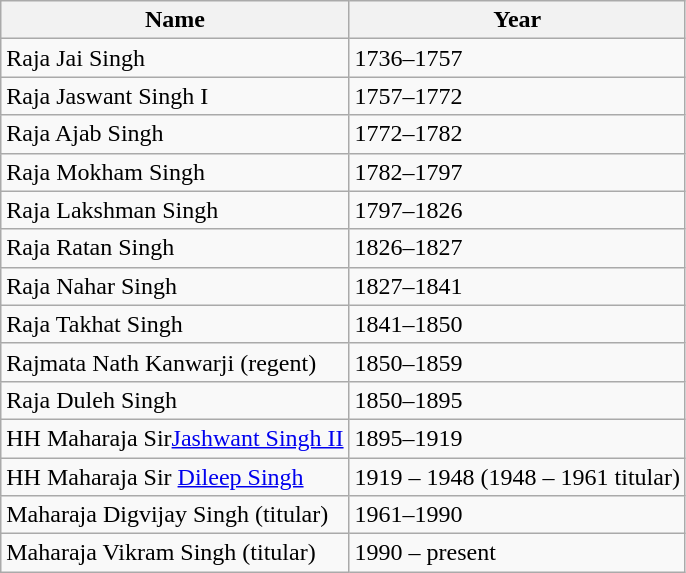<table class="wikitable">
<tr>
<th>Name</th>
<th>Year</th>
</tr>
<tr>
<td>Raja Jai Singh</td>
<td>1736–1757</td>
</tr>
<tr>
<td>Raja Jaswant Singh I</td>
<td>1757–1772</td>
</tr>
<tr>
<td>Raja Ajab Singh</td>
<td>1772–1782</td>
</tr>
<tr>
<td>Raja Mokham Singh</td>
<td>1782–1797</td>
</tr>
<tr>
<td>Raja Lakshman Singh</td>
<td>1797–1826</td>
</tr>
<tr>
<td>Raja Ratan Singh</td>
<td>1826–1827</td>
</tr>
<tr>
<td>Raja Nahar Singh</td>
<td>1827–1841</td>
</tr>
<tr>
<td>Raja Takhat Singh</td>
<td>1841–1850</td>
</tr>
<tr>
<td>Rajmata Nath Kanwarji (regent)</td>
<td>1850–1859</td>
</tr>
<tr>
<td>Raja Duleh Singh</td>
<td>1850–1895</td>
</tr>
<tr>
<td>HH Maharaja Sir<a href='#'>Jashwant Singh II</a></td>
<td>1895–1919</td>
</tr>
<tr>
<td>HH Maharaja Sir <a href='#'>Dileep Singh</a></td>
<td>1919 – 1948 (1948 – 1961 titular)</td>
</tr>
<tr>
<td>Maharaja Digvijay Singh (titular)</td>
<td>1961–1990</td>
</tr>
<tr>
<td>Maharaja Vikram Singh (titular)</td>
<td>1990 – present</td>
</tr>
</table>
